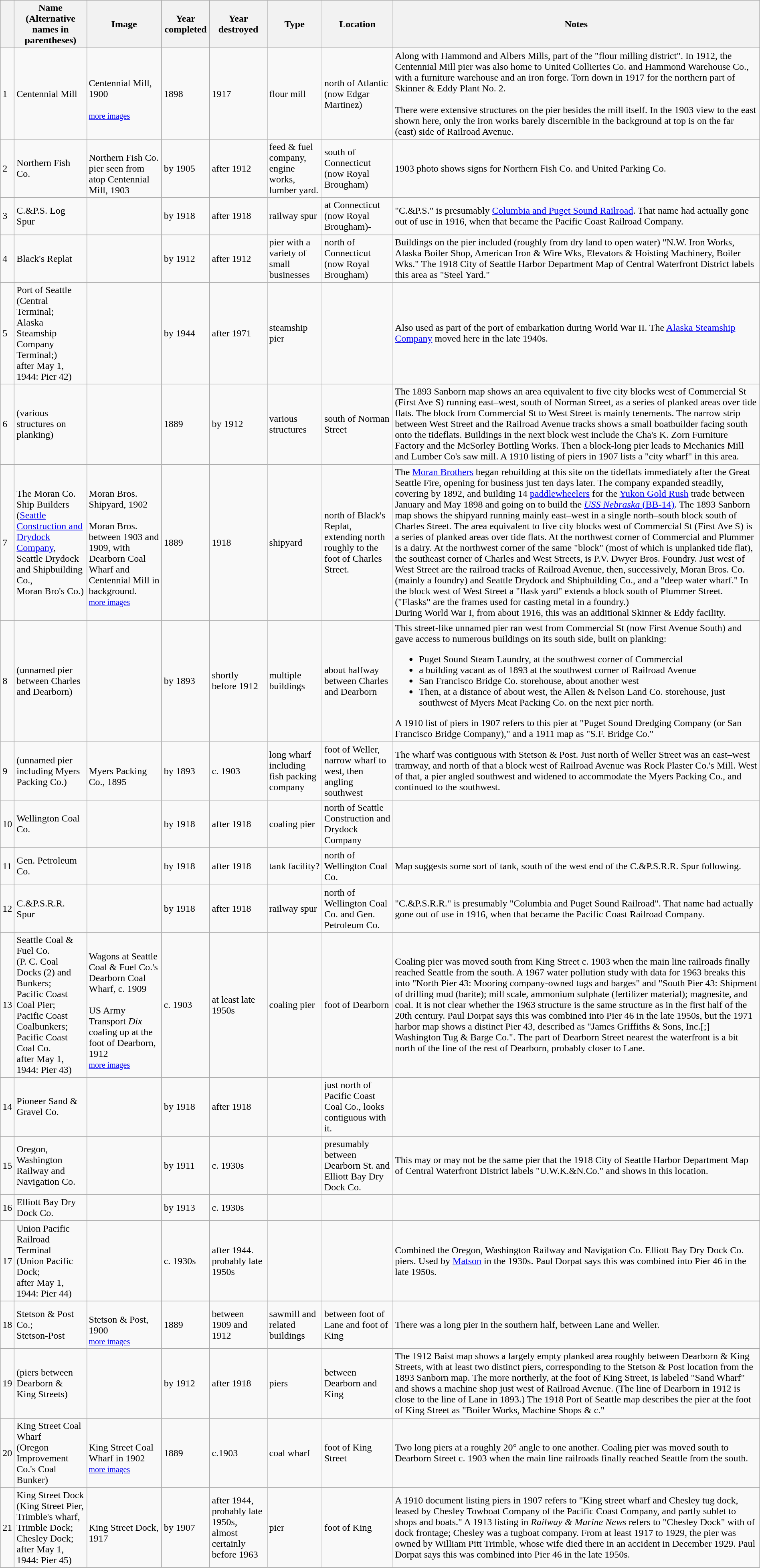<table class="wikitable sortable" style="width:100%;">
<tr>
<th scope="col"></th>
<th scope="col">Name<br>(Alternative names in parentheses)</th>
<th scope="col" class="unsortable">Image</th>
<th scope="col">Year completed</th>
<th scope="col">Year destroyed</th>
<th scope="col">Type</th>
<th scope="col">Location</th>
<th scope="col" class="unsortable">Notes</th>
</tr>
<tr>
<td>1</td>
<td>Centennial Mill</td>
<td><br>Centennial Mill, 1900<small><br><br><a href='#'>more images</a></small></td>
<td>1898</td>
<td>1917</td>
<td>flour mill</td>
<td>north of Atlantic (now Edgar Martinez)</td>
<td>Along with Hammond and Albers Mills, part of the "flour milling district". In 1912, the Centennial Mill pier was also home to United Collieries Co. and Hammond Warehouse Co., with a furniture warehouse and an iron forge. Torn down in 1917 for the northern part of Skinner & Eddy Plant No. 2.<br><br>There were extensive structures on the pier besides the mill itself. In the 1903 view to the east shown here, only the iron works barely discernible in the background at top is on the far (east) side of Railroad Avenue.</td>
</tr>
<tr>
<td>2</td>
<td>Northern Fish Co.</td>
<td><br>Northern Fish Co. pier seen from atop Centennial Mill, 1903</td>
<td>by 1905</td>
<td>after 1912</td>
<td>feed & fuel company, engine works, lumber yard.</td>
<td>south of Connecticut (now Royal Brougham)</td>
<td>1903 photo shows signs for Northern Fish Co. and United Parking Co.</td>
</tr>
<tr>
<td>3</td>
<td>C.&P.S. Log Spur</td>
<td></td>
<td>by 1918</td>
<td>after 1918</td>
<td>railway spur</td>
<td>at Connecticut (now Royal Brougham)-</td>
<td>"C.&P.S." is presumably <a href='#'>Columbia and Puget Sound Railroad</a>. That name had actually gone out of use in 1916, when that became the Pacific Coast Railroad Company.</td>
</tr>
<tr>
<td>4</td>
<td>Black's Replat</td>
<td></td>
<td>by 1912</td>
<td>after 1912</td>
<td>pier with a variety of small businesses</td>
<td>north of Connecticut (now Royal Brougham)</td>
<td>Buildings on the pier included (roughly from dry land to open water) "N.W. Iron Works, Alaska Boiler Shop, American Iron & Wire Wks, Elevators & Hoisting Machinery, Boiler Wks." The 1918 City of Seattle Harbor Department Map of Central Waterfront District labels this area as "Steel Yard."</td>
</tr>
<tr>
<td>5</td>
<td>Port of Seattle<br>(Central Terminal;<br>Alaska Steamship Company Terminal;)<br>after May 1, 1944: Pier 42)</td>
<td></td>
<td>by 1944</td>
<td>after 1971</td>
<td>steamship pier</td>
<td></td>
<td>Also used as part of the port of embarkation during World War II. The <a href='#'>Alaska Steamship Company</a> moved here in the late 1940s.</td>
</tr>
<tr>
<td>6</td>
<td>(various structures on planking)</td>
<td></td>
<td>1889</td>
<td>by 1912</td>
<td>various structures</td>
<td>south of Norman Street</td>
<td>The 1893 Sanborn map shows an area equivalent to five city blocks west of Commercial St (First Ave S) running east–west, south of Norman Street, as a series of planked areas over tide flats. The block from Commercial St to West Street is mainly tenements. The narrow strip between West Street and the Railroad Avenue tracks shows a small boatbuilder facing south onto the tideflats. Buildings in the next block west include the Cha's K. Zorn Furniture Factory and the McSorley Bottling Works. Then a block-long pier leads to Mechanics Mill and Lumber Co's saw mill. A 1910 listing of piers in 1907 lists a "city wharf" in this area.</td>
</tr>
<tr>
<td>7</td>
<td>The Moran Co. Ship Builders (<a href='#'>Seattle Construction and Drydock Company</a>,<br>Seattle Drydock and Shipbuilding Co.,<br>Moran Bro's Co.)</td>
<td><br>Moran Bros. Shipyard, 1902<br><br>Moran Bros. between 1903 and 1909, with Dearborn Coal Wharf and Centennial Mill in background.<small><br><a href='#'>more images</a></small></td>
<td>1889</td>
<td>1918</td>
<td>shipyard</td>
<td>north of Black's Replat, extending north roughly to the foot of Charles Street.</td>
<td>The <a href='#'>Moran Brothers</a> began rebuilding at this site on the tideflats immediately after the Great Seattle Fire, opening for business just ten days later. The company expanded steadily, covering  by 1892, and building 14 <a href='#'>paddlewheelers</a> for the <a href='#'>Yukon Gold Rush</a> trade between January and May 1898 and going on to build the <a href='#'><em>USS Nebraska</em> (BB-14)</a>. The 1893 Sanborn map shows the shipyard running mainly east–west in a single north–south block south of Charles Street. The area equivalent to five city blocks west of Commercial St (First Ave S) is a series of planked areas over tide flats. At the northwest corner of Commercial and Plummer is a dairy. At the northwest corner of the same "block" (most of which is unplanked tide flat), the southeast corner of Charles and West Streets, is P.V. Dwyer Bros. Foundry. Just west of West Street are the railroad tracks of Railroad Avenue, then, successively, Moran Bros. Co. (mainly a foundry) and Seattle Drydock and Shipbuilding Co., and a "deep water wharf." In the block west of West Street a "flask yard" extends a block south of Plummer Street. ("Flasks" are the frames used for casting metal in a foundry.)<br>During World War I, from about 1916, this was an additional Skinner & Eddy facility.</td>
</tr>
<tr>
<td>8</td>
<td>(unnamed pier between Charles and Dearborn)</td>
<td></td>
<td>by 1893</td>
<td>shortly before 1912</td>
<td>multiple buildings</td>
<td>about halfway between Charles and Dearborn</td>
<td>This street-like unnamed pier ran west from Commercial St (now First Avenue South) and gave access to numerous buildings on its south side, built on planking:<br><ul><li>Puget Sound Steam Laundry, at the southwest corner of Commercial</li><li>a building vacant as of 1893 at the southwest corner of Railroad Avenue</li><li>San Francisco Bridge Co. storehouse, about another  west</li><li>Then, at a distance of about  west, the Allen & Nelson Land Co. storehouse, just southwest of Myers Meat Packing Co. on the next pier north.</li></ul>A 1910 list of piers in 1907 refers to this pier at "Puget Sound Dredging Company (or San Francisco Bridge Company)," and a 1911 map as "S.F. Bridge Co."</td>
</tr>
<tr>
<td>9</td>
<td>(unnamed pier including Myers Packing Co.)</td>
<td><br>Myers Packing Co., 1895</td>
<td>by 1893</td>
<td>c. 1903</td>
<td>long wharf including fish packing company</td>
<td>foot of Weller, narrow wharf to west, then angling southwest</td>
<td>The wharf was contiguous with Stetson & Post. Just north of Weller Street was an east–west tramway, and north of that a block west of Railroad Avenue was Rock Plaster Co.'s Mill. West of that, a pier angled southwest and widened to accommodate the Myers Packing Co., and continued to the southwest.</td>
</tr>
<tr>
<td>10</td>
<td>Wellington Coal Co.</td>
<td></td>
<td>by 1918</td>
<td>after 1918</td>
<td>coaling pier</td>
<td>north of Seattle Construction and Drydock Company</td>
<td></td>
</tr>
<tr>
<td>11</td>
<td>Gen. Petroleum Co.</td>
<td></td>
<td>by 1918</td>
<td>after 1918</td>
<td>tank facility?</td>
<td>north of Wellington Coal Co.</td>
<td>Map suggests some sort of tank, south of the west end of the C.&P.S.R.R. Spur following.</td>
</tr>
<tr>
<td>12</td>
<td>C.&P.S.R.R. Spur</td>
<td></td>
<td>by 1918</td>
<td>after 1918</td>
<td>railway spur</td>
<td>north of Wellington Coal Co. and Gen. Petroleum Co.</td>
<td>"C.&P.S.R.R." is presumably "Columbia and Puget Sound Railroad". That name had actually gone out of use in 1916, when that became the Pacific Coast Railroad Company.</td>
</tr>
<tr>
<td>13</td>
<td>Seattle Coal & Fuel Co.<br>(P. C. Coal Docks (2) and Bunkers;<br>Pacific Coast Coal Pier;<br>Pacific Coast Coalbunkers;<br>Pacific Coast Coal Co.<br>after May 1, 1944: Pier 43)</td>
<td><br>Wagons at Seattle Coal & Fuel Co.'s Dearborn Coal Wharf, c. 1909<br><br>US Army Transport <em>Dix</em> coaling up at the foot of Dearborn, 1912<small><br><a href='#'>more images</a></small></td>
<td>c. 1903</td>
<td>at least late 1950s</td>
<td>coaling pier</td>
<td>foot of Dearborn</td>
<td>Coaling pier was moved south from King Street c. 1903 when the main line railroads finally reached Seattle from the south. A 1967 water pollution study with data for 1963 breaks this into "North Pier 43: Mooring company-owned tugs and barges" and "South Pier 43: Shipment of drilling mud (barite); mill scale, ammonium sulphate (fertilizer material); magnesite, and coal. It is not clear whether the 1963 structure is the same structure as in the first half of the 20th century. Paul Dorpat says this was combined into Pier 46 in the late 1950s, but the 1971 harbor map shows a distinct Pier 43, described as "James Griffiths & Sons, Inc.[;] Washington Tug & Barge Co.". The part of Dearborn Street nearest the waterfront is a bit north of the line of the rest of Dearborn, probably closer to Lane.</td>
</tr>
<tr>
<td>14</td>
<td>Pioneer Sand & Gravel Co.</td>
<td></td>
<td>by 1918</td>
<td>after 1918</td>
<td></td>
<td>just north of Pacific Coast Coal Co., looks contiguous with it.</td>
<td></td>
</tr>
<tr>
<td>15</td>
<td>Oregon, Washington Railway and Navigation Co.</td>
<td></td>
<td>by 1911</td>
<td>c. 1930s</td>
<td></td>
<td>presumably between Dearborn St. and Elliott Bay Dry Dock Co.</td>
<td>This may or may not be the same pier that the 1918 City of Seattle Harbor Department Map of Central Waterfront District labels "U.W.K.&N.Co." and shows in this location.</td>
</tr>
<tr>
<td>16</td>
<td>Elliott Bay Dry Dock Co.</td>
<td></td>
<td>by 1913</td>
<td>c. 1930s</td>
<td></td>
<td></td>
<td></td>
</tr>
<tr>
<td>17</td>
<td>Union Pacific Railroad Terminal<br>(Union Pacific Dock;<br>after May 1, 1944: Pier 44)</td>
<td></td>
<td>c. 1930s</td>
<td>after 1944. probably late 1950s</td>
<td></td>
<td></td>
<td>Combined the Oregon, Washington Railway and Navigation Co. Elliott Bay Dry Dock Co. piers. Used by <a href='#'>Matson</a> in the 1930s. Paul Dorpat says this was combined into Pier 46 in the late 1950s.</td>
</tr>
<tr>
<td>18</td>
<td>Stetson & Post Co.;<br>Stetson-Post</td>
<td><br>Stetson & Post, 1900<small><br><a href='#'>more images</a></small></td>
<td>1889</td>
<td>between 1909 and 1912</td>
<td>sawmill and related buildings</td>
<td>between foot of Lane and foot of King</td>
<td>There was a long pier in the southern half, between Lane and Weller.</td>
</tr>
<tr>
<td>19</td>
<td>(piers between Dearborn & King Streets)</td>
<td></td>
<td>by 1912</td>
<td>after 1918</td>
<td>piers</td>
<td>between Dearborn and King</td>
<td>The 1912 Baist map shows a largely empty planked area roughly between Dearborn & King Streets, with at least two distinct piers, corresponding to the Stetson & Post location from the 1893 Sanborn map. The more northerly, at the foot of King Street, is labeled "Sand Wharf" and shows a machine shop just west of Railroad Avenue. (The line of Dearborn in 1912 is close to the line of Lane in 1893.) The 1918 Port of Seattle map describes the pier at the foot of King Street as "Boiler Works, Machine Shops & c."</td>
</tr>
<tr>
<td>20</td>
<td>King Street Coal Wharf<br>(Oregon Improvement Co.'s Coal Bunker)</td>
<td><br>King Street Coal Wharf in 1902<small><br><a href='#'>more images</a></small></td>
<td>1889</td>
<td>c.1903</td>
<td>coal wharf</td>
<td>foot of King Street</td>
<td>Two long piers at a roughly 20° angle to one another. Coaling pier was moved south to Dearborn Street c. 1903 when the main line railroads finally reached Seattle from the south.</td>
</tr>
<tr>
<td>21</td>
<td>King Street Dock<br>(King Street Pier, Trimble's wharf, Trimble Dock; Chesley Dock;<br>after May 1, 1944: Pier 45)</td>
<td><br>King Street Dock, 1917</td>
<td>by 1907</td>
<td>after 1944, probably late 1950s, almost certainly before 1963</td>
<td>pier</td>
<td>foot of King</td>
<td>A 1910 document listing piers in 1907 refers to "King street wharf and Chesley tug dock, leased by Chesley Towboat Company of the Pacific Coast Company, and partly sublet to shops and boats." A 1913 listing in <em>Railway & Marine News</em> refers to "Chesley Dock" with  of dock frontage; Chesley was a tugboat company. From at least 1917 to 1929, the pier was owned by William Pitt Trimble, whose wife died there in an accident in December 1929. Paul Dorpat says this was combined into Pier 46 in the late 1950s.</td>
</tr>
</table>
